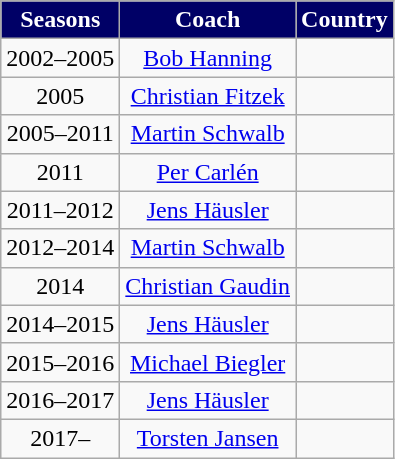<table class="wikitable" style="text-align: center;">
<tr>
<th style="color:white; background:#000066">Seasons</th>
<th style="color:white; background:#000066">Coach</th>
<th style="color:white; background:#000066">Country</th>
</tr>
<tr>
<td style="text-align: center">2002–2005</td>
<td style="text-align: center"><a href='#'>Bob Hanning</a></td>
<td style="text-align: center"></td>
</tr>
<tr>
<td style="text-align: center">2005</td>
<td style="text-align: center"><a href='#'>Christian Fitzek</a></td>
<td style="text-align: center"></td>
</tr>
<tr>
<td style="text-align: center">2005–2011</td>
<td style="text-align: center"><a href='#'>Martin Schwalb</a></td>
<td style="text-align: center"></td>
</tr>
<tr>
<td style="text-align: center">2011</td>
<td style="text-align: center"><a href='#'>Per Carlén</a></td>
<td style="text-align: center"></td>
</tr>
<tr>
<td style="text-align: center">2011–2012</td>
<td style="text-align: center"><a href='#'>Jens Häusler</a></td>
<td style="text-align: center"></td>
</tr>
<tr>
<td style="text-align: center">2012–2014</td>
<td style="text-align: center"><a href='#'>Martin Schwalb</a></td>
<td style="text-align: center"></td>
</tr>
<tr>
<td style="text-align: center">2014</td>
<td style="text-align: center"><a href='#'>Christian Gaudin</a></td>
<td style="text-align: center"></td>
</tr>
<tr>
<td style="text-align: center">2014–2015</td>
<td style="text-align: center"><a href='#'>Jens Häusler</a></td>
<td style="text-align: center"></td>
</tr>
<tr>
<td style="text-align: center">2015–2016</td>
<td style="text-align: center"><a href='#'>Michael Biegler</a></td>
<td style="text-align: center"></td>
</tr>
<tr>
<td style="text-align: center">2016–2017</td>
<td style="text-align: center"><a href='#'>Jens Häusler</a></td>
<td style="text-align: center"></td>
</tr>
<tr>
<td style="text-align: center">2017–</td>
<td style="text-align: center"><a href='#'>Torsten Jansen</a></td>
<td style="text-align: center"></td>
</tr>
</table>
